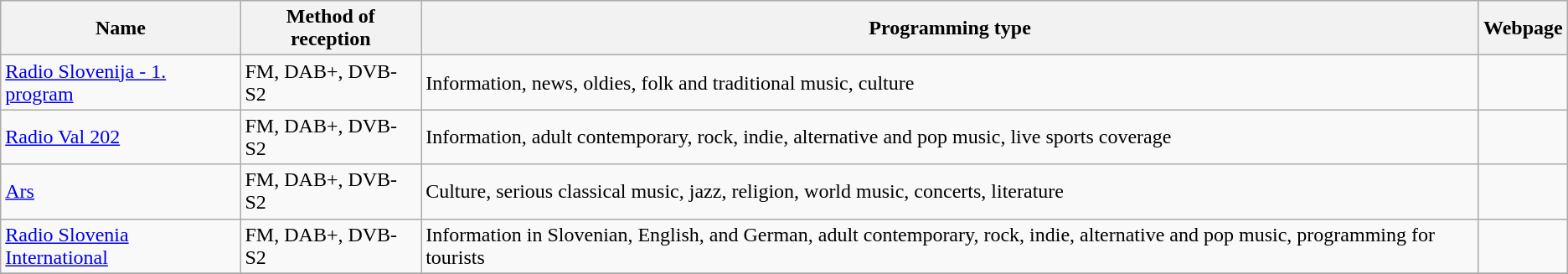<table class="wikitable">
<tr>
<th>Name</th>
<th>Method of reception</th>
<th>Programming type</th>
<th>Webpage</th>
</tr>
<tr>
<td><a href='#'>Radio Slovenija - 1. program</a></td>
<td>FM, DAB+, DVB-S2</td>
<td>Information, news, oldies, folk and traditional music, culture</td>
<td></td>
</tr>
<tr>
<td><a href='#'>Radio Val 202</a></td>
<td>FM, DAB+, DVB-S2</td>
<td>Information, adult contemporary, rock, indie, alternative and pop music, live sports coverage</td>
<td></td>
</tr>
<tr>
<td><a href='#'>Ars</a></td>
<td>FM, DAB+, DVB-S2</td>
<td>Culture, serious classical music, jazz, religion, world music, concerts, literature</td>
<td></td>
</tr>
<tr>
<td><a href='#'>Radio Slovenia International</a></td>
<td>FM, DAB+, DVB-S2</td>
<td>Information in Slovenian, English, and German, adult contemporary, rock, indie, alternative and pop music, programming for tourists</td>
<td></td>
</tr>
<tr>
</tr>
</table>
